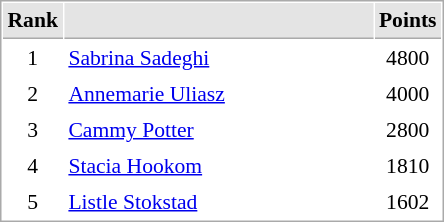<table cellspacing="1" cellpadding="3" style="border:1px solid #AAAAAA;font-size:90%">
<tr bgcolor="#E4E4E4">
<th style="border-bottom:1px solid #AAAAAA" width=10>Rank</th>
<th style="border-bottom:1px solid #AAAAAA" width=200></th>
<th style="border-bottom:1px solid #AAAAAA" width=20>Points</th>
</tr>
<tr>
<td align="center">1</td>
<td> <a href='#'>Sabrina Sadeghi</a></td>
<td align=center>4800</td>
</tr>
<tr>
<td align="center">2</td>
<td> <a href='#'>Annemarie Uliasz</a></td>
<td align=center>4000</td>
</tr>
<tr>
<td align="center">3</td>
<td> <a href='#'>Cammy Potter</a></td>
<td align=center>2800</td>
</tr>
<tr>
<td align="center">4</td>
<td> <a href='#'>Stacia Hookom</a></td>
<td align=center>1810</td>
</tr>
<tr>
<td align="center">5</td>
<td> <a href='#'>Listle Stokstad</a></td>
<td align=center>1602</td>
</tr>
</table>
